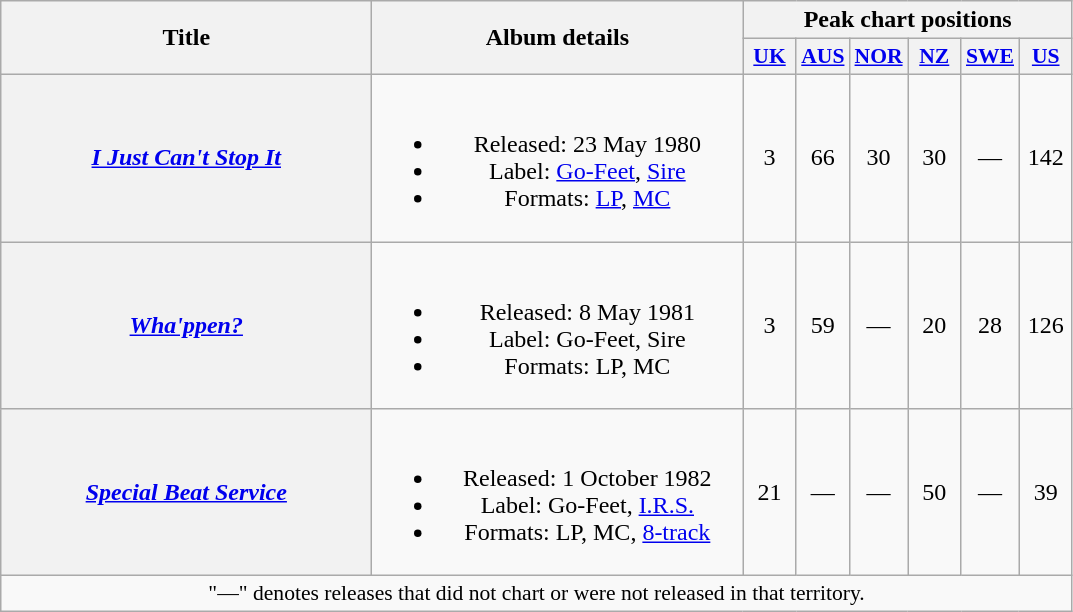<table class="wikitable plainrowheaders" style="text-align:center;">
<tr>
<th rowspan="2" scope="col" style="width:15em;">Title</th>
<th rowspan="2" scope="col" style="width:15em;">Album details</th>
<th colspan="6">Peak chart positions</th>
</tr>
<tr>
<th scope="col" style="width:2em;font-size:90%;"><a href='#'>UK</a><br></th>
<th scope="col" style="width:2em;font-size:90%;"><a href='#'>AUS</a><br></th>
<th scope="col" style="width:2em;font-size:90%;"><a href='#'>NOR</a><br></th>
<th scope="col" style="width:2em;font-size:90%;"><a href='#'>NZ</a><br></th>
<th scope="col" style="width:2em;font-size:90%;"><a href='#'>SWE</a><br></th>
<th scope="col" style="width:2em;font-size:90%;"><a href='#'>US</a><br></th>
</tr>
<tr>
<th scope="row"><em><a href='#'>I Just Can't Stop It</a></em></th>
<td><br><ul><li>Released: 23 May 1980</li><li>Label: <a href='#'>Go-Feet</a>, <a href='#'>Sire</a></li><li>Formats: <a href='#'>LP</a>, <a href='#'>MC</a></li></ul></td>
<td>3</td>
<td>66</td>
<td>30</td>
<td>30</td>
<td>—</td>
<td>142</td>
</tr>
<tr>
<th scope="row"><em><a href='#'>Wha'ppen?</a></em></th>
<td><br><ul><li>Released: 8 May 1981</li><li>Label: Go-Feet, Sire</li><li>Formats: LP, MC</li></ul></td>
<td>3</td>
<td>59</td>
<td>—</td>
<td>20</td>
<td>28</td>
<td>126</td>
</tr>
<tr>
<th scope="row"><em><a href='#'>Special Beat Service</a></em></th>
<td><br><ul><li>Released: 1 October 1982</li><li>Label: Go-Feet, <a href='#'>I.R.S.</a></li><li>Formats: LP, MC, <a href='#'>8-track</a></li></ul></td>
<td>21</td>
<td>—</td>
<td>—</td>
<td>50</td>
<td>—</td>
<td>39</td>
</tr>
<tr>
<td colspan="8" style="font-size:90%">"—" denotes releases that did not chart or were not released in that territory.</td>
</tr>
</table>
